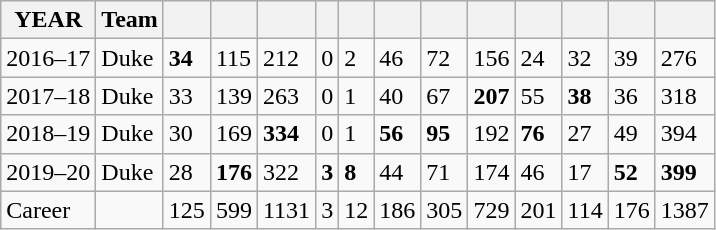<table class="wikitable">
<tr>
<th>YEAR</th>
<th>Team</th>
<th scope="col"></th>
<th scope="col"></th>
<th scope="col"></th>
<th scope="col"></th>
<th scope="col"></th>
<th scope="col"></th>
<th scope="col"></th>
<th scope="col"></th>
<th scope="col"></th>
<th scope="col"></th>
<th scope="col"></th>
<th scope="col"></th>
</tr>
<tr>
<td>2016–17</td>
<td>Duke</td>
<td><strong>34</strong></td>
<td>115</td>
<td>212</td>
<td>0</td>
<td>2</td>
<td>46</td>
<td>72</td>
<td>156</td>
<td>24</td>
<td>32</td>
<td>39</td>
<td>276</td>
</tr>
<tr>
<td>2017–18</td>
<td>Duke</td>
<td>33</td>
<td>139</td>
<td>263</td>
<td>0</td>
<td>1</td>
<td>40</td>
<td>67</td>
<td><strong>207</strong></td>
<td>55</td>
<td><strong>38</strong></td>
<td>36</td>
<td>318</td>
</tr>
<tr>
<td>2018–19</td>
<td>Duke</td>
<td>30</td>
<td>169</td>
<td><strong>334</strong></td>
<td>0</td>
<td>1</td>
<td><strong>56</strong></td>
<td><strong>95</strong></td>
<td>192</td>
<td><strong>76</strong></td>
<td>27</td>
<td>49</td>
<td>394</td>
</tr>
<tr>
<td>2019–20</td>
<td>Duke</td>
<td>28</td>
<td><strong>176</strong></td>
<td>322</td>
<td><strong>3</strong></td>
<td><strong>8</strong></td>
<td>44</td>
<td>71</td>
<td>174</td>
<td>46</td>
<td>17</td>
<td><strong>52</strong></td>
<td><strong>399</strong></td>
</tr>
<tr>
<td>Career</td>
<td></td>
<td>125</td>
<td>599</td>
<td>1131</td>
<td>3</td>
<td>12</td>
<td>186</td>
<td>305</td>
<td>729</td>
<td>201</td>
<td>114</td>
<td>176</td>
<td>1387</td>
</tr>
</table>
